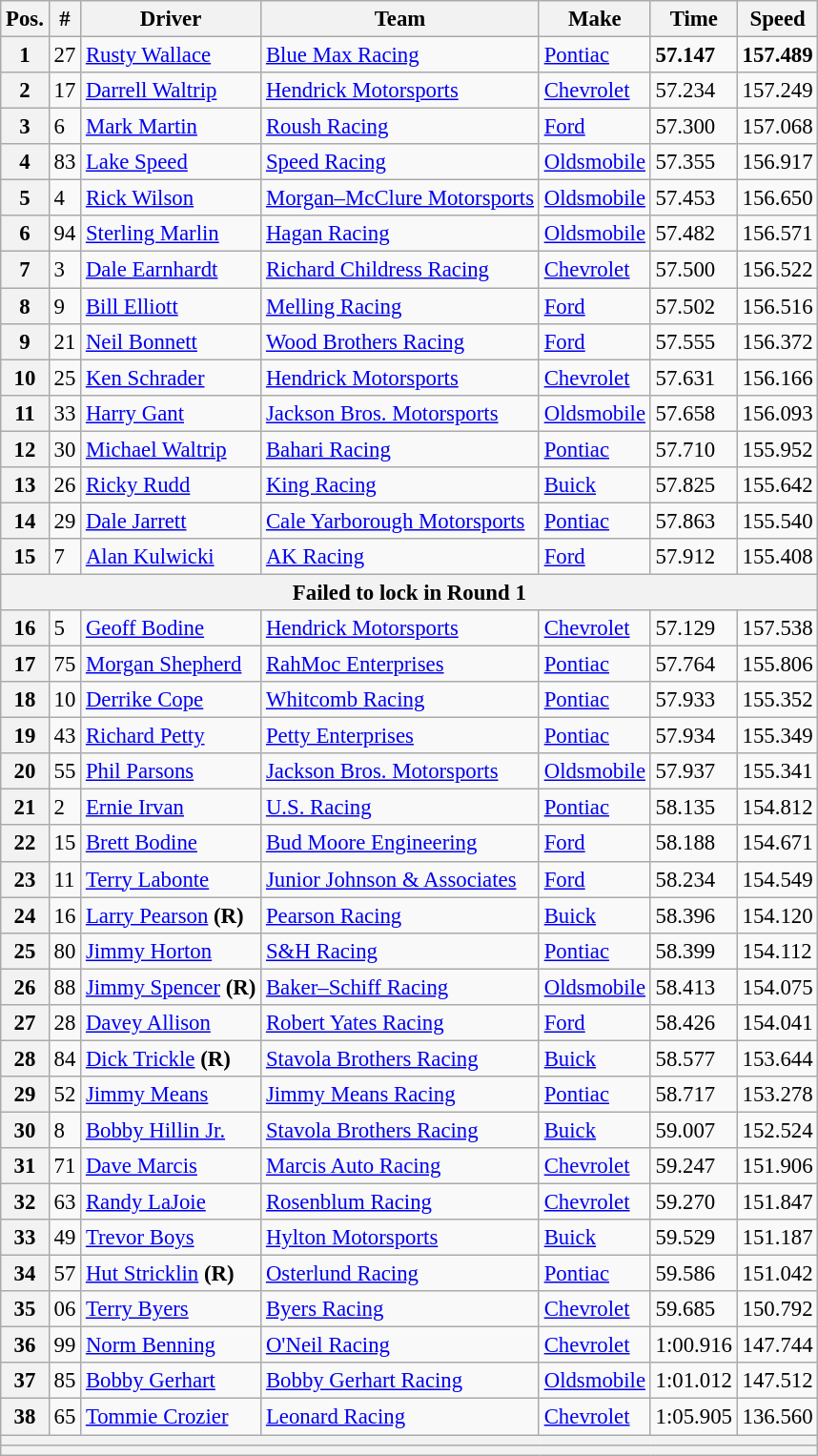<table class="wikitable" style="font-size:95%">
<tr>
<th>Pos.</th>
<th>#</th>
<th>Driver</th>
<th>Team</th>
<th>Make</th>
<th>Time</th>
<th>Speed</th>
</tr>
<tr>
<th>1</th>
<td>27</td>
<td><a href='#'>Rusty Wallace</a></td>
<td><a href='#'>Blue Max Racing</a></td>
<td><a href='#'>Pontiac</a></td>
<td><strong>57.147</strong></td>
<td><strong>157.489</strong></td>
</tr>
<tr>
<th>2</th>
<td>17</td>
<td><a href='#'>Darrell Waltrip</a></td>
<td><a href='#'>Hendrick Motorsports</a></td>
<td><a href='#'>Chevrolet</a></td>
<td>57.234</td>
<td>157.249</td>
</tr>
<tr>
<th>3</th>
<td>6</td>
<td><a href='#'>Mark Martin</a></td>
<td><a href='#'>Roush Racing</a></td>
<td><a href='#'>Ford</a></td>
<td>57.300</td>
<td>157.068</td>
</tr>
<tr>
<th>4</th>
<td>83</td>
<td><a href='#'>Lake Speed</a></td>
<td><a href='#'>Speed Racing</a></td>
<td><a href='#'>Oldsmobile</a></td>
<td>57.355</td>
<td>156.917</td>
</tr>
<tr>
<th>5</th>
<td>4</td>
<td><a href='#'>Rick Wilson</a></td>
<td><a href='#'>Morgan–McClure Motorsports</a></td>
<td><a href='#'>Oldsmobile</a></td>
<td>57.453</td>
<td>156.650</td>
</tr>
<tr>
<th>6</th>
<td>94</td>
<td><a href='#'>Sterling Marlin</a></td>
<td><a href='#'>Hagan Racing</a></td>
<td><a href='#'>Oldsmobile</a></td>
<td>57.482</td>
<td>156.571</td>
</tr>
<tr>
<th>7</th>
<td>3</td>
<td><a href='#'>Dale Earnhardt</a></td>
<td><a href='#'>Richard Childress Racing</a></td>
<td><a href='#'>Chevrolet</a></td>
<td>57.500</td>
<td>156.522</td>
</tr>
<tr>
<th>8</th>
<td>9</td>
<td><a href='#'>Bill Elliott</a></td>
<td><a href='#'>Melling Racing</a></td>
<td><a href='#'>Ford</a></td>
<td>57.502</td>
<td>156.516</td>
</tr>
<tr>
<th>9</th>
<td>21</td>
<td><a href='#'>Neil Bonnett</a></td>
<td><a href='#'>Wood Brothers Racing</a></td>
<td><a href='#'>Ford</a></td>
<td>57.555</td>
<td>156.372</td>
</tr>
<tr>
<th>10</th>
<td>25</td>
<td><a href='#'>Ken Schrader</a></td>
<td><a href='#'>Hendrick Motorsports</a></td>
<td><a href='#'>Chevrolet</a></td>
<td>57.631</td>
<td>156.166</td>
</tr>
<tr>
<th>11</th>
<td>33</td>
<td><a href='#'>Harry Gant</a></td>
<td><a href='#'>Jackson Bros. Motorsports</a></td>
<td><a href='#'>Oldsmobile</a></td>
<td>57.658</td>
<td>156.093</td>
</tr>
<tr>
<th>12</th>
<td>30</td>
<td><a href='#'>Michael Waltrip</a></td>
<td><a href='#'>Bahari Racing</a></td>
<td><a href='#'>Pontiac</a></td>
<td>57.710</td>
<td>155.952</td>
</tr>
<tr>
<th>13</th>
<td>26</td>
<td><a href='#'>Ricky Rudd</a></td>
<td><a href='#'>King Racing</a></td>
<td><a href='#'>Buick</a></td>
<td>57.825</td>
<td>155.642</td>
</tr>
<tr>
<th>14</th>
<td>29</td>
<td><a href='#'>Dale Jarrett</a></td>
<td><a href='#'>Cale Yarborough Motorsports</a></td>
<td><a href='#'>Pontiac</a></td>
<td>57.863</td>
<td>155.540</td>
</tr>
<tr>
<th>15</th>
<td>7</td>
<td><a href='#'>Alan Kulwicki</a></td>
<td><a href='#'>AK Racing</a></td>
<td><a href='#'>Ford</a></td>
<td>57.912</td>
<td>155.408</td>
</tr>
<tr>
<th colspan="7">Failed to lock in Round 1</th>
</tr>
<tr>
<th>16</th>
<td>5</td>
<td><a href='#'>Geoff Bodine</a></td>
<td><a href='#'>Hendrick Motorsports</a></td>
<td><a href='#'>Chevrolet</a></td>
<td>57.129</td>
<td>157.538</td>
</tr>
<tr>
<th>17</th>
<td>75</td>
<td><a href='#'>Morgan Shepherd</a></td>
<td><a href='#'>RahMoc Enterprises</a></td>
<td><a href='#'>Pontiac</a></td>
<td>57.764</td>
<td>155.806</td>
</tr>
<tr>
<th>18</th>
<td>10</td>
<td><a href='#'>Derrike Cope</a></td>
<td><a href='#'>Whitcomb Racing</a></td>
<td><a href='#'>Pontiac</a></td>
<td>57.933</td>
<td>155.352</td>
</tr>
<tr>
<th>19</th>
<td>43</td>
<td><a href='#'>Richard Petty</a></td>
<td><a href='#'>Petty Enterprises</a></td>
<td><a href='#'>Pontiac</a></td>
<td>57.934</td>
<td>155.349</td>
</tr>
<tr>
<th>20</th>
<td>55</td>
<td><a href='#'>Phil Parsons</a></td>
<td><a href='#'>Jackson Bros. Motorsports</a></td>
<td><a href='#'>Oldsmobile</a></td>
<td>57.937</td>
<td>155.341</td>
</tr>
<tr>
<th>21</th>
<td>2</td>
<td><a href='#'>Ernie Irvan</a></td>
<td><a href='#'>U.S. Racing</a></td>
<td><a href='#'>Pontiac</a></td>
<td>58.135</td>
<td>154.812</td>
</tr>
<tr>
<th>22</th>
<td>15</td>
<td><a href='#'>Brett Bodine</a></td>
<td><a href='#'>Bud Moore Engineering</a></td>
<td><a href='#'>Ford</a></td>
<td>58.188</td>
<td>154.671</td>
</tr>
<tr>
<th>23</th>
<td>11</td>
<td><a href='#'>Terry Labonte</a></td>
<td><a href='#'>Junior Johnson & Associates</a></td>
<td><a href='#'>Ford</a></td>
<td>58.234</td>
<td>154.549</td>
</tr>
<tr>
<th>24</th>
<td>16</td>
<td><a href='#'>Larry Pearson</a> <strong>(R)</strong></td>
<td><a href='#'>Pearson Racing</a></td>
<td><a href='#'>Buick</a></td>
<td>58.396</td>
<td>154.120</td>
</tr>
<tr>
<th>25</th>
<td>80</td>
<td><a href='#'>Jimmy Horton</a></td>
<td><a href='#'>S&H Racing</a></td>
<td><a href='#'>Pontiac</a></td>
<td>58.399</td>
<td>154.112</td>
</tr>
<tr>
<th>26</th>
<td>88</td>
<td><a href='#'>Jimmy Spencer</a> <strong>(R)</strong></td>
<td><a href='#'>Baker–Schiff Racing</a></td>
<td><a href='#'>Oldsmobile</a></td>
<td>58.413</td>
<td>154.075</td>
</tr>
<tr>
<th>27</th>
<td>28</td>
<td><a href='#'>Davey Allison</a></td>
<td><a href='#'>Robert Yates Racing</a></td>
<td><a href='#'>Ford</a></td>
<td>58.426</td>
<td>154.041</td>
</tr>
<tr>
<th>28</th>
<td>84</td>
<td><a href='#'>Dick Trickle</a> <strong>(R)</strong></td>
<td><a href='#'>Stavola Brothers Racing</a></td>
<td><a href='#'>Buick</a></td>
<td>58.577</td>
<td>153.644</td>
</tr>
<tr>
<th>29</th>
<td>52</td>
<td><a href='#'>Jimmy Means</a></td>
<td><a href='#'>Jimmy Means Racing</a></td>
<td><a href='#'>Pontiac</a></td>
<td>58.717</td>
<td>153.278</td>
</tr>
<tr>
<th>30</th>
<td>8</td>
<td><a href='#'>Bobby Hillin Jr.</a></td>
<td><a href='#'>Stavola Brothers Racing</a></td>
<td><a href='#'>Buick</a></td>
<td>59.007</td>
<td>152.524</td>
</tr>
<tr>
<th>31</th>
<td>71</td>
<td><a href='#'>Dave Marcis</a></td>
<td><a href='#'>Marcis Auto Racing</a></td>
<td><a href='#'>Chevrolet</a></td>
<td>59.247</td>
<td>151.906</td>
</tr>
<tr>
<th>32</th>
<td>63</td>
<td><a href='#'>Randy LaJoie</a></td>
<td><a href='#'>Rosenblum Racing</a></td>
<td><a href='#'>Chevrolet</a></td>
<td>59.270</td>
<td>151.847</td>
</tr>
<tr>
<th>33</th>
<td>49</td>
<td><a href='#'>Trevor Boys</a></td>
<td><a href='#'>Hylton Motorsports</a></td>
<td><a href='#'>Buick</a></td>
<td>59.529</td>
<td>151.187</td>
</tr>
<tr>
<th>34</th>
<td>57</td>
<td><a href='#'>Hut Stricklin</a> <strong>(R)</strong></td>
<td><a href='#'>Osterlund Racing</a></td>
<td><a href='#'>Pontiac</a></td>
<td>59.586</td>
<td>151.042</td>
</tr>
<tr>
<th>35</th>
<td>06</td>
<td><a href='#'>Terry Byers</a></td>
<td><a href='#'>Byers Racing</a></td>
<td><a href='#'>Chevrolet</a></td>
<td>59.685</td>
<td>150.792</td>
</tr>
<tr>
<th>36</th>
<td>99</td>
<td><a href='#'>Norm Benning</a></td>
<td><a href='#'>O'Neil Racing</a></td>
<td><a href='#'>Chevrolet</a></td>
<td>1:00.916</td>
<td>147.744</td>
</tr>
<tr>
<th>37</th>
<td>85</td>
<td><a href='#'>Bobby Gerhart</a></td>
<td><a href='#'>Bobby Gerhart Racing</a></td>
<td><a href='#'>Oldsmobile</a></td>
<td>1:01.012</td>
<td>147.512</td>
</tr>
<tr>
<th>38</th>
<td>65</td>
<td><a href='#'>Tommie Crozier</a></td>
<td><a href='#'>Leonard Racing</a></td>
<td><a href='#'>Chevrolet</a></td>
<td>1:05.905</td>
<td>136.560</td>
</tr>
<tr>
<th colspan="7"></th>
</tr>
<tr>
<th colspan="7"></th>
</tr>
</table>
